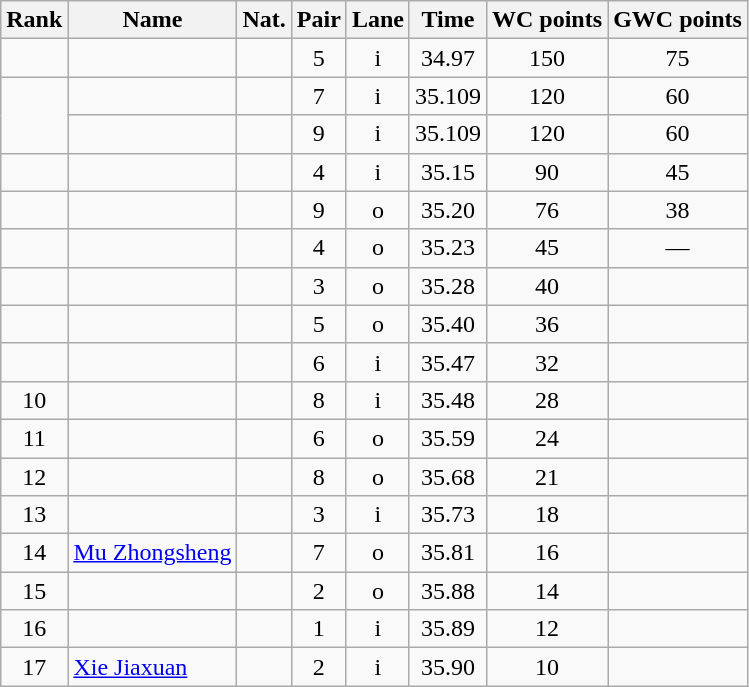<table class="wikitable sortable" style="text-align:center">
<tr>
<th>Rank</th>
<th>Name</th>
<th>Nat.</th>
<th>Pair</th>
<th>Lane</th>
<th>Time</th>
<th>WC points</th>
<th>GWC points</th>
</tr>
<tr>
<td></td>
<td align=left></td>
<td></td>
<td>5</td>
<td>i</td>
<td>34.97</td>
<td>150</td>
<td>75</td>
</tr>
<tr>
<td rowspan=2></td>
<td align=left></td>
<td></td>
<td>7</td>
<td>i</td>
<td>35.109</td>
<td>120</td>
<td>60</td>
</tr>
<tr>
<td align=left></td>
<td></td>
<td>9</td>
<td>i</td>
<td>35.109</td>
<td>120</td>
<td>60</td>
</tr>
<tr>
<td></td>
<td align=left></td>
<td></td>
<td>4</td>
<td>i</td>
<td>35.15</td>
<td>90</td>
<td>45</td>
</tr>
<tr>
<td></td>
<td align=left></td>
<td></td>
<td>9</td>
<td>o</td>
<td>35.20</td>
<td>76</td>
<td>38</td>
</tr>
<tr>
<td></td>
<td align=left></td>
<td></td>
<td>4</td>
<td>o</td>
<td>35.23</td>
<td>45</td>
<td>—</td>
</tr>
<tr>
<td></td>
<td align=left></td>
<td></td>
<td>3</td>
<td>o</td>
<td>35.28</td>
<td>40</td>
<td></td>
</tr>
<tr>
<td></td>
<td align=left></td>
<td></td>
<td>5</td>
<td>o</td>
<td>35.40</td>
<td>36</td>
<td></td>
</tr>
<tr>
<td></td>
<td align=left></td>
<td></td>
<td>6</td>
<td>i</td>
<td>35.47</td>
<td>32</td>
<td></td>
</tr>
<tr>
<td>10</td>
<td align=left></td>
<td></td>
<td>8</td>
<td>i</td>
<td>35.48</td>
<td>28</td>
<td></td>
</tr>
<tr>
<td>11</td>
<td align=left></td>
<td></td>
<td>6</td>
<td>o</td>
<td>35.59</td>
<td>24</td>
<td></td>
</tr>
<tr>
<td>12</td>
<td align=left></td>
<td></td>
<td>8</td>
<td>o</td>
<td>35.68</td>
<td>21</td>
<td></td>
</tr>
<tr>
<td>13</td>
<td align=left></td>
<td></td>
<td>3</td>
<td>i</td>
<td>35.73</td>
<td>18</td>
<td></td>
</tr>
<tr>
<td>14</td>
<td align=left><a href='#'>Mu Zhongsheng</a></td>
<td></td>
<td>7</td>
<td>o</td>
<td>35.81</td>
<td>16</td>
<td></td>
</tr>
<tr>
<td>15</td>
<td align=left></td>
<td></td>
<td>2</td>
<td>o</td>
<td>35.88</td>
<td>14</td>
<td></td>
</tr>
<tr>
<td>16</td>
<td align=left></td>
<td></td>
<td>1</td>
<td>i</td>
<td>35.89</td>
<td>12</td>
<td></td>
</tr>
<tr>
<td>17</td>
<td align=left><a href='#'>Xie Jiaxuan</a></td>
<td></td>
<td>2</td>
<td>i</td>
<td>35.90</td>
<td>10</td>
<td></td>
</tr>
</table>
